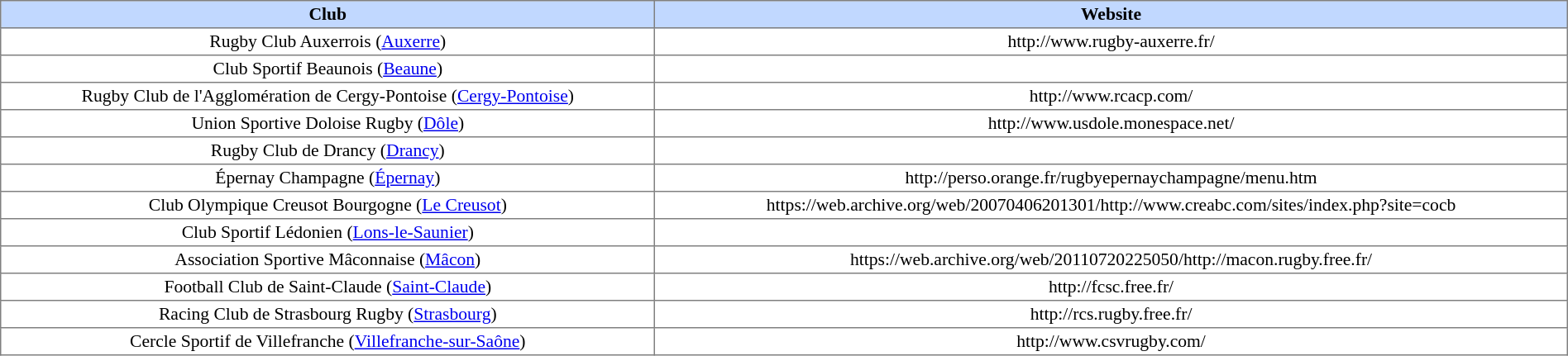<table border=1 style="border-collapse:collapse; font-size:90%;" cellpadding=2 cellspacing=0 width=100%>
<tr bgcolor=#C1D8FF align=center>
<th>Club</th>
<th>Website</th>
</tr>
<tr align=center>
<td>Rugby Club Auxerrois (<a href='#'>Auxerre</a>)</td>
<td>http://www.rugby-auxerre.fr/</td>
</tr>
<tr align=center>
<td>Club Sportif Beaunois (<a href='#'>Beaune</a>)</td>
<td></td>
</tr>
<tr align=center>
<td>Rugby Club de l'Agglomération de Cergy-Pontoise (<a href='#'>Cergy-Pontoise</a>)</td>
<td>http://www.rcacp.com/</td>
</tr>
<tr align=center>
<td>Union Sportive Doloise Rugby (<a href='#'>Dôle</a>)</td>
<td>http://www.usdole.monespace.net/</td>
</tr>
<tr align=center>
<td>Rugby Club de Drancy (<a href='#'>Drancy</a>)</td>
<td></td>
</tr>
<tr align=center>
<td>Épernay Champagne (<a href='#'>Épernay</a>)</td>
<td>http://perso.orange.fr/rugbyepernaychampagne/menu.htm</td>
</tr>
<tr align=center>
<td>Club Olympique Creusot Bourgogne (<a href='#'>Le Creusot</a>)</td>
<td>https://web.archive.org/web/20070406201301/http://www.creabc.com/sites/index.php?site=cocb</td>
</tr>
<tr align=center>
<td>Club Sportif Lédonien (<a href='#'>Lons-le-Saunier</a>)</td>
<td></td>
</tr>
<tr align=center>
<td>Association Sportive Mâconnaise (<a href='#'>Mâcon</a>)</td>
<td>https://web.archive.org/web/20110720225050/http://macon.rugby.free.fr/</td>
</tr>
<tr align=center>
<td>Football Club de Saint-Claude (<a href='#'>Saint-Claude</a>)</td>
<td>http://fcsc.free.fr/</td>
</tr>
<tr align=center>
<td>Racing Club de Strasbourg Rugby (<a href='#'>Strasbourg</a>)</td>
<td>http://rcs.rugby.free.fr/</td>
</tr>
<tr align=center>
<td>Cercle Sportif de Villefranche (<a href='#'>Villefranche-sur-Saône</a>)</td>
<td>http://www.csvrugby.com/</td>
</tr>
</table>
